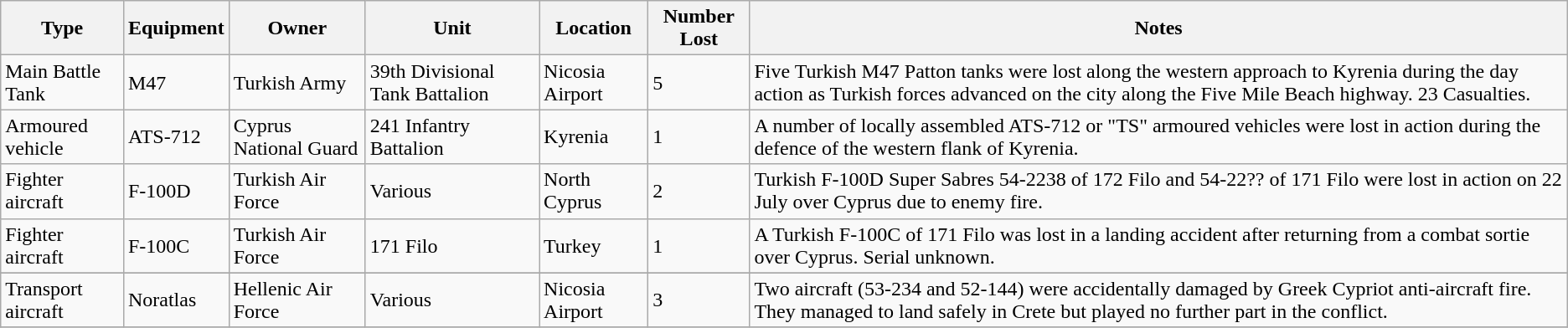<table class="wikitable">
<tr>
<th>Type</th>
<th>Equipment</th>
<th>Owner</th>
<th>Unit</th>
<th>Location</th>
<th>Number Lost</th>
<th>Notes</th>
</tr>
<tr>
<td>Main Battle Tank</td>
<td>M47</td>
<td>Turkish Army</td>
<td>39th Divisional Tank Battalion</td>
<td>Nicosia Airport</td>
<td>5</td>
<td>Five Turkish M47 Patton tanks were lost along the western approach to Kyrenia during the day action as Turkish forces advanced on the city along the Five Mile Beach highway. 23 Casualties.</td>
</tr>
<tr>
<td>Armoured vehicle</td>
<td>ATS-712</td>
<td>Cyprus National Guard</td>
<td>241 Infantry Battalion</td>
<td>Kyrenia</td>
<td>1</td>
<td>A number of locally assembled ATS-712 or "TS" armoured vehicles were lost in action during the defence of the western flank of Kyrenia.</td>
</tr>
<tr>
<td>Fighter aircraft</td>
<td>F-100D</td>
<td>Turkish Air Force</td>
<td>Various</td>
<td>North Cyprus</td>
<td>2</td>
<td>Turkish F-100D Super Sabres 54-2238 of 172 Filo and 54-22?? of 171 Filo were lost in action on 22 July over Cyprus due to enemy fire.</td>
</tr>
<tr>
<td>Fighter aircraft</td>
<td>F-100C</td>
<td>Turkish Air Force</td>
<td>171 Filo</td>
<td>Turkey</td>
<td>1</td>
<td>A Turkish F-100C of 171 Filo was lost in a landing accident after returning from a combat sortie over Cyprus. Serial unknown.</td>
</tr>
<tr>
</tr>
<tr>
<td>Transport aircraft</td>
<td>Noratlas</td>
<td>Hellenic Air Force</td>
<td>Various</td>
<td>Nicosia Airport</td>
<td>3</td>
<td>Two aircraft (53-234 and 52-144) were accidentally damaged by Greek Cypriot anti-aircraft fire. They managed to land safely in Crete but played no further part in the conflict.</td>
</tr>
<tr>
</tr>
</table>
